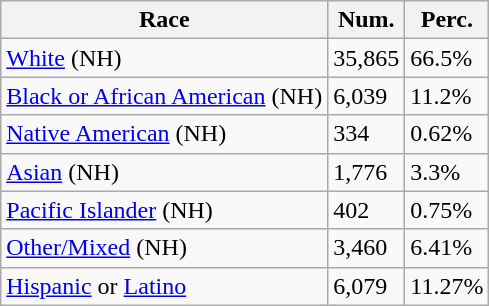<table class="wikitable">
<tr>
<th>Race</th>
<th>Num.</th>
<th>Perc.</th>
</tr>
<tr>
<td><a href='#'>White</a> (NH)</td>
<td>35,865</td>
<td>66.5%</td>
</tr>
<tr>
<td><a href='#'>Black or African American</a> (NH)</td>
<td>6,039</td>
<td>11.2%</td>
</tr>
<tr>
<td><a href='#'>Native American</a> (NH)</td>
<td>334</td>
<td>0.62%</td>
</tr>
<tr>
<td><a href='#'>Asian</a> (NH)</td>
<td>1,776</td>
<td>3.3%</td>
</tr>
<tr>
<td><a href='#'>Pacific Islander</a> (NH)</td>
<td>402</td>
<td>0.75%</td>
</tr>
<tr>
<td><a href='#'>Other/Mixed</a> (NH)</td>
<td>3,460</td>
<td>6.41%</td>
</tr>
<tr>
<td><a href='#'>Hispanic</a> or <a href='#'>Latino</a></td>
<td>6,079</td>
<td>11.27%</td>
</tr>
</table>
